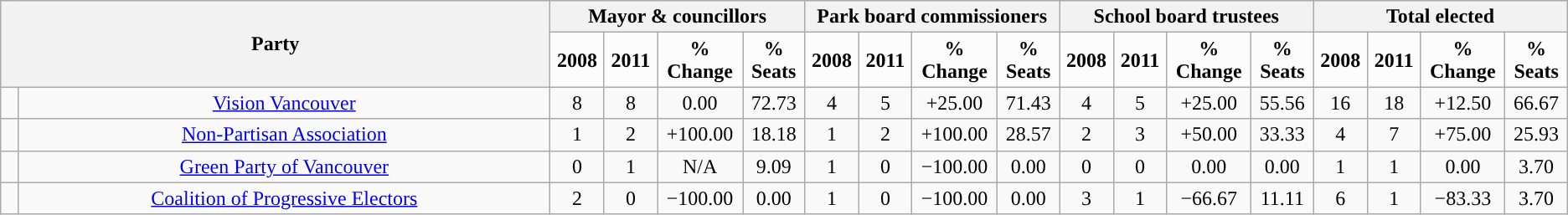<table class="wikitable" style="text-align:center;">
<tr>
<th rowspan="2" colspan="2" style="width:30%;">Party</th>
<th colspan="4" style="width:10%;">Mayor & councillors</th>
<th colspan="4" style="width:10%;">Park board commissioners</th>
<th colspan="4" style="width:10%;">School board trustees</th>
<th colspan="4" style="width:10%;">Total elected</th>
</tr>
<tr bgcolor=#fcfcfc>
<td style="text-align: center;"><strong>2008</strong></td>
<td style="text-align: center;"><strong>2011</strong></td>
<td style="text-align: center;"><strong>% Change</strong></td>
<td style="text-align: center;"><strong>% Seats</strong></td>
<td style="text-align: center;"><strong>2008</strong></td>
<td style="text-align: center;"><strong>2011</strong></td>
<td style="text-align: center;"><strong>% Change</strong></td>
<td style="text-align: center;"><strong>% Seats</strong></td>
<td style="text-align: center;"><strong>2008</strong></td>
<td style="text-align: center;"><strong>2011</strong></td>
<td style="text-align: center;"><strong>% Change</strong></td>
<td style="text-align: center;"><strong>% Seats</strong></td>
<td style="text-align: center;"><strong>2008</strong></td>
<td style="text-align: center;"><strong>2011</strong></td>
<td style="text-align: center;"><strong>% Change</strong></td>
<td style="text-align: center;"><strong>% Seats</strong></td>
</tr>
<tr>
<td style="background:"></td>
<td><a href='#'>Vision Vancouver</a></td>
<td>8</td>
<td>8</td>
<td>0.00</td>
<td>72.73</td>
<td>4</td>
<td>5</td>
<td>+25.00</td>
<td>71.43</td>
<td>4</td>
<td>5</td>
<td>+25.00</td>
<td>55.56</td>
<td>16</td>
<td>18</td>
<td>+12.50</td>
<td>66.67</td>
</tr>
<tr>
<td style="background:"></td>
<td><a href='#'>Non-Partisan Association</a></td>
<td>1</td>
<td>2</td>
<td>+100.00</td>
<td>18.18</td>
<td>1</td>
<td>2</td>
<td>+100.00</td>
<td>28.57</td>
<td>2</td>
<td>3</td>
<td>+50.00</td>
<td>33.33</td>
<td>4</td>
<td>7</td>
<td>+75.00</td>
<td>25.93</td>
</tr>
<tr>
<td style="background:"></td>
<td><a href='#'>Green Party of Vancouver</a></td>
<td>0</td>
<td>1</td>
<td>N/A</td>
<td>9.09</td>
<td>1</td>
<td>0</td>
<td>−100.00</td>
<td>0.00</td>
<td>0</td>
<td>0</td>
<td>0.00</td>
<td>0.00</td>
<td>1</td>
<td>1</td>
<td>0.00</td>
<td>3.70</td>
</tr>
<tr>
<td style="background:"></td>
<td><a href='#'>Coalition of Progressive Electors</a></td>
<td>2</td>
<td>0</td>
<td>−100.00</td>
<td>0.00</td>
<td>1</td>
<td>0</td>
<td>−100.00</td>
<td>0.00</td>
<td>3</td>
<td>1</td>
<td>−66.67</td>
<td>11.11</td>
<td>6</td>
<td>1</td>
<td>−83.33</td>
<td>3.70</td>
</tr>
</table>
